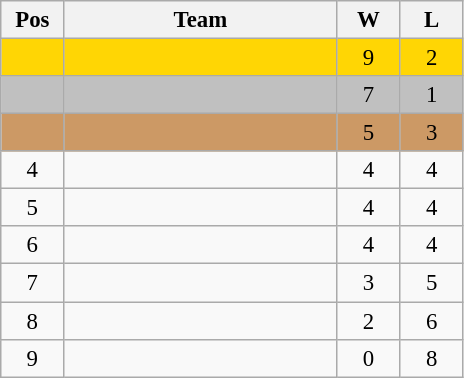<table class=wikitable style="text-align:center; font-size:95%">
<tr>
<th width="35">Pos</th>
<th width="175">Team</th>
<th width="35">W</th>
<th width="35">L</th>
</tr>
<tr bgcolor=#FFD604>
<td></td>
<td align=left></td>
<td>9</td>
<td>2</td>
</tr>
<tr bgcolor=#C0C0C0>
<td></td>
<td align=left></td>
<td>7</td>
<td>1</td>
</tr>
<tr bgcolor=#CC9965>
<td></td>
<td align=left></td>
<td>5</td>
<td>3</td>
</tr>
<tr>
<td>4</td>
<td align=left></td>
<td>4</td>
<td>4</td>
</tr>
<tr>
<td>5</td>
<td align=left></td>
<td>4</td>
<td>4</td>
</tr>
<tr>
<td>6</td>
<td align=left></td>
<td>4</td>
<td>4</td>
</tr>
<tr>
<td>7</td>
<td align=left></td>
<td>3</td>
<td>5</td>
</tr>
<tr>
<td>8</td>
<td align=left></td>
<td>2</td>
<td>6</td>
</tr>
<tr>
<td>9</td>
<td align=left></td>
<td>0</td>
<td>8</td>
</tr>
</table>
